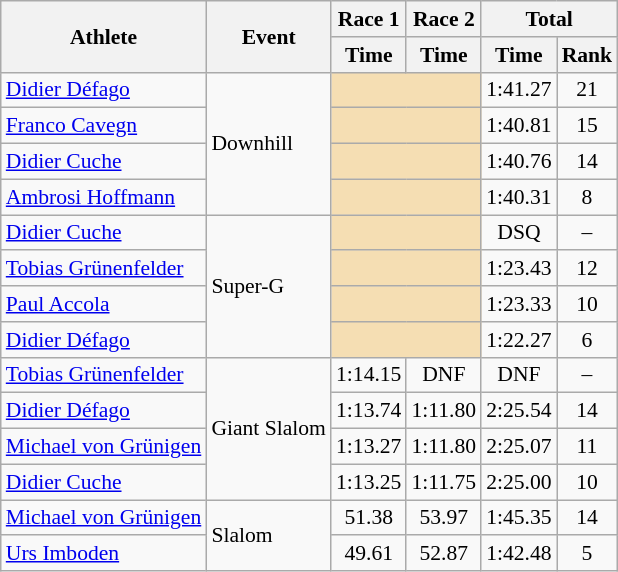<table class="wikitable" style="font-size:90%">
<tr>
<th rowspan="2">Athlete</th>
<th rowspan="2">Event</th>
<th>Race 1</th>
<th>Race 2</th>
<th colspan="2">Total</th>
</tr>
<tr>
<th>Time</th>
<th>Time</th>
<th>Time</th>
<th>Rank</th>
</tr>
<tr>
<td><a href='#'>Didier Défago</a></td>
<td rowspan="4">Downhill</td>
<td colspan="2" bgcolor="wheat"></td>
<td align="center">1:41.27</td>
<td align="center">21</td>
</tr>
<tr>
<td><a href='#'>Franco Cavegn</a></td>
<td colspan="2" bgcolor="wheat"></td>
<td align="center">1:40.81</td>
<td align="center">15</td>
</tr>
<tr>
<td><a href='#'>Didier Cuche</a></td>
<td colspan="2" bgcolor="wheat"></td>
<td align="center">1:40.76</td>
<td align="center">14</td>
</tr>
<tr>
<td><a href='#'>Ambrosi Hoffmann</a></td>
<td colspan="2" bgcolor="wheat"></td>
<td align="center">1:40.31</td>
<td align="center">8</td>
</tr>
<tr>
<td><a href='#'>Didier Cuche</a></td>
<td rowspan="4">Super-G</td>
<td colspan="2" bgcolor="wheat"></td>
<td align="center">DSQ</td>
<td align="center">–</td>
</tr>
<tr>
<td><a href='#'>Tobias Grünenfelder</a></td>
<td colspan="2" bgcolor="wheat"></td>
<td align="center">1:23.43</td>
<td align="center">12</td>
</tr>
<tr>
<td><a href='#'>Paul Accola</a></td>
<td colspan="2" bgcolor="wheat"></td>
<td align="center">1:23.33</td>
<td align="center">10</td>
</tr>
<tr>
<td><a href='#'>Didier Défago</a></td>
<td colspan="2" bgcolor="wheat"></td>
<td align="center">1:22.27</td>
<td align="center">6</td>
</tr>
<tr>
<td><a href='#'>Tobias Grünenfelder</a></td>
<td rowspan="4">Giant Slalom</td>
<td align="center">1:14.15</td>
<td align="center">DNF</td>
<td align="center">DNF</td>
<td align="center">–</td>
</tr>
<tr>
<td><a href='#'>Didier Défago</a></td>
<td align="center">1:13.74</td>
<td align="center">1:11.80</td>
<td align="center">2:25.54</td>
<td align="center">14</td>
</tr>
<tr>
<td><a href='#'>Michael von Grünigen</a></td>
<td align="center">1:13.27</td>
<td align="center">1:11.80</td>
<td align="center">2:25.07</td>
<td align="center">11</td>
</tr>
<tr>
<td><a href='#'>Didier Cuche</a></td>
<td align="center">1:13.25</td>
<td align="center">1:11.75</td>
<td align="center">2:25.00</td>
<td align="center">10</td>
</tr>
<tr>
<td><a href='#'>Michael von Grünigen</a></td>
<td rowspan="2">Slalom</td>
<td align="center">51.38</td>
<td align="center">53.97</td>
<td align="center">1:45.35</td>
<td align="center">14</td>
</tr>
<tr>
<td><a href='#'>Urs Imboden</a></td>
<td align="center">49.61</td>
<td align="center">52.87</td>
<td align="center">1:42.48</td>
<td align="center">5</td>
</tr>
</table>
